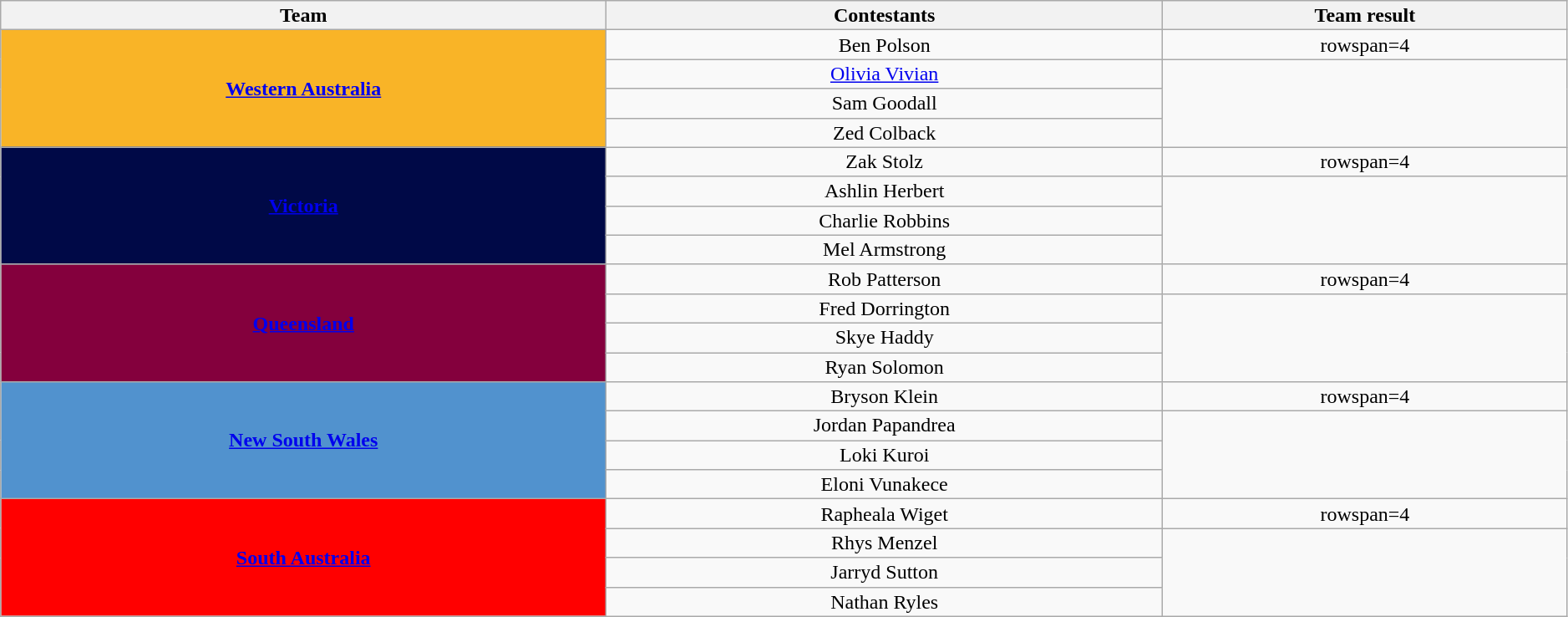<table class="wikitable plainrowheaders" style="text-align:center; line-height:16px; width:99%;">
<tr valign="top">
<th>Team</th>
<th>Contestants</th>
<th>Team result</th>
</tr>
<tr>
<th rowspan=4 style="background:#f9b427; color:black; text-align:center;"><a href='#'>Western Australia</a></th>
<td>Ben Polson</td>
<td>rowspan=4 </td>
</tr>
<tr>
<td><a href='#'>Olivia Vivian</a></td>
</tr>
<tr>
<td>Sam Goodall</td>
</tr>
<tr>
<td>Zed Colback</td>
</tr>
<tr>
<th rowspan=4 style="background:#000947; color:white; text-align:center;"><a href='#'><span>Victoria</span></a></th>
<td>Zak Stolz</td>
<td>rowspan=4 </td>
</tr>
<tr>
<td>Ashlin Herbert</td>
</tr>
<tr>
<td>Charlie Robbins</td>
</tr>
<tr>
<td>Mel Armstrong</td>
</tr>
<tr>
<th rowspan=4 style="background:#84003d; color:white; text-align:center;"><a href='#'><span>Queensland</span></a></th>
<td>Rob Patterson</td>
<td>rowspan=4 </td>
</tr>
<tr>
<td>Fred Dorrington</td>
</tr>
<tr>
<td>Skye Haddy</td>
</tr>
<tr>
<td>Ryan Solomon</td>
</tr>
<tr>
<th rowspan=4 style="background:#5192ce; color:#292f56; text-align:center;"><a href='#'><span>New South Wales</span></a></th>
<td>Bryson Klein</td>
<td>rowspan=4 </td>
</tr>
<tr>
<td>Jordan Papandrea</td>
</tr>
<tr>
<td>Loki Kuroi</td>
</tr>
<tr>
<td>Eloni Vunakece</td>
</tr>
<tr>
<th rowspan=4 style="background:red; color:yellow; text-align:center;"><a href='#'><span>South Australia</span></a></th>
<td>Rapheala Wiget</td>
<td>rowspan=4 </td>
</tr>
<tr>
<td>Rhys Menzel</td>
</tr>
<tr>
<td>Jarryd Sutton</td>
</tr>
<tr>
<td>Nathan Ryles</td>
</tr>
</table>
